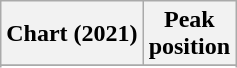<table class="wikitable sortable plainrowheaders" style="text-align:center">
<tr>
<th scope="col">Chart (2021)</th>
<th scope="col">Peak<br>position</th>
</tr>
<tr>
</tr>
<tr>
</tr>
<tr>
</tr>
<tr>
</tr>
<tr>
</tr>
<tr>
</tr>
</table>
